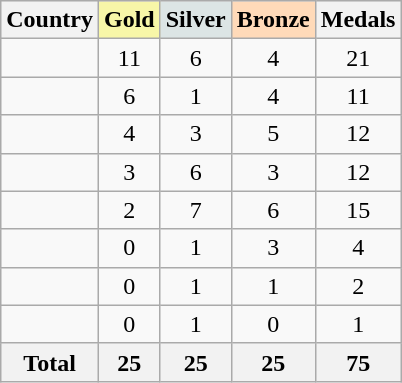<table class="wikitable sortable" style="text-align: center;">
<tr bgcolor="#efefef" align=center>
<th align=left>Country</th>
<th style="background-color: #F7F6A8;"> Gold</th>
<th style="background-color: #DCE5E5;"> Silver</th>
<th style="background-color: #FFDAB9;"> Bronze</th>
<th>Medals</th>
</tr>
<tr align=center>
<td align=left></td>
<td>11</td>
<td>6</td>
<td>4</td>
<td>21</td>
</tr>
<tr align=center>
<td align=left></td>
<td>6</td>
<td>1</td>
<td>4</td>
<td>11</td>
</tr>
<tr align=center>
<td align=left></td>
<td>4</td>
<td>3</td>
<td>5</td>
<td>12</td>
</tr>
<tr align=center>
<td align=left></td>
<td>3</td>
<td>6</td>
<td>3</td>
<td>12</td>
</tr>
<tr align=center>
<td align=left></td>
<td>2</td>
<td>7</td>
<td>6</td>
<td>15</td>
</tr>
<tr align=center>
<td align=left></td>
<td>0</td>
<td>1</td>
<td>3</td>
<td>4</td>
</tr>
<tr align=center>
<td align=left></td>
<td>0</td>
<td>1</td>
<td>1</td>
<td>2</td>
</tr>
<tr align=center>
<td align=left></td>
<td>0</td>
<td>1</td>
<td>0</td>
<td>1</td>
</tr>
<tr>
<th>Total</th>
<th>25</th>
<th>25</th>
<th>25</th>
<th>75</th>
</tr>
</table>
